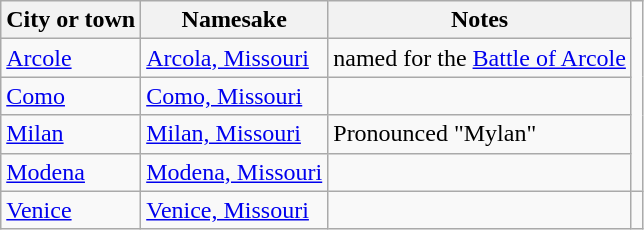<table class="wikitable">
<tr>
<th>City or town</th>
<th>Namesake</th>
<th>Notes</th>
</tr>
<tr>
<td><a href='#'>Arcole</a></td>
<td><a href='#'>Arcola, Missouri</a></td>
<td> named for the <a href='#'>Battle of Arcole</a></td>
</tr>
<tr>
<td><a href='#'>Como</a></td>
<td><a href='#'>Como, Missouri</a></td>
<td></td>
</tr>
<tr>
<td><a href='#'>Milan</a></td>
<td><a href='#'>Milan, Missouri</a></td>
<td>Pronounced "Mylan"</td>
</tr>
<tr>
<td><a href='#'>Modena</a></td>
<td><a href='#'>Modena, Missouri</a></td>
<td></td>
</tr>
<tr>
<td><a href='#'>Venice</a></td>
<td><a href='#'>Venice, Missouri</a></td>
<td></td>
<td></td>
</tr>
</table>
